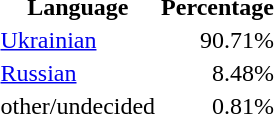<table class="standard">
<tr>
<th>Language</th>
<th>Percentage</th>
</tr>
<tr>
<td><a href='#'>Ukrainian</a></td>
<td align="right">90.71%</td>
</tr>
<tr>
<td><a href='#'>Russian</a></td>
<td align="right">8.48%</td>
</tr>
<tr>
<td>other/undecided</td>
<td align="right">0.81%</td>
</tr>
</table>
